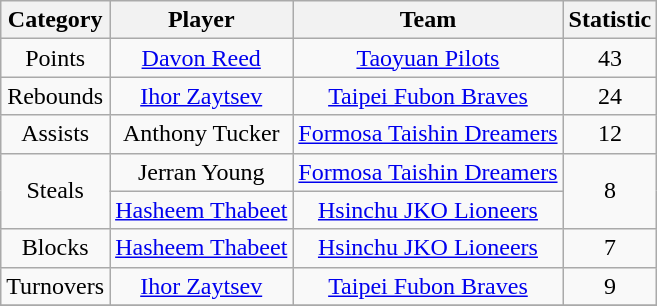<table class="wikitable" style="text-align:center;">
<tr>
<th>Category</th>
<th>Player</th>
<th>Team</th>
<th>Statistic</th>
</tr>
<tr>
<td>Points</td>
<td><a href='#'>Davon Reed</a></td>
<td><a href='#'>Taoyuan Pilots</a></td>
<td>43</td>
</tr>
<tr>
<td>Rebounds</td>
<td><a href='#'>Ihor Zaytsev</a></td>
<td><a href='#'>Taipei Fubon Braves</a></td>
<td>24</td>
</tr>
<tr>
<td>Assists</td>
<td>Anthony Tucker</td>
<td><a href='#'>Formosa Taishin Dreamers</a></td>
<td>12</td>
</tr>
<tr>
<td rowspan=2>Steals</td>
<td>Jerran Young</td>
<td><a href='#'>Formosa Taishin Dreamers</a></td>
<td rowspan=2>8</td>
</tr>
<tr>
<td><a href='#'>Hasheem Thabeet</a></td>
<td><a href='#'>Hsinchu JKO Lioneers</a></td>
</tr>
<tr>
<td>Blocks</td>
<td><a href='#'>Hasheem Thabeet</a></td>
<td><a href='#'>Hsinchu JKO Lioneers</a></td>
<td>7</td>
</tr>
<tr>
<td>Turnovers</td>
<td><a href='#'>Ihor Zaytsev</a></td>
<td><a href='#'>Taipei Fubon Braves</a></td>
<td>9</td>
</tr>
<tr>
</tr>
</table>
